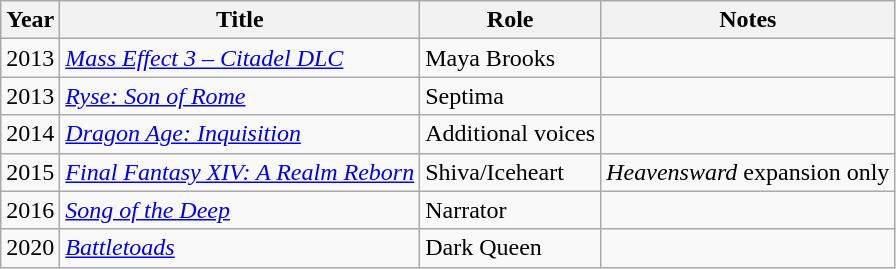<table class="wikitable">
<tr>
<th>Year</th>
<th>Title</th>
<th>Role</th>
<th>Notes</th>
</tr>
<tr>
<td>2013</td>
<td><em><a href='#'>Mass Effect 3 – Citadel DLC</a></em></td>
<td>Maya Brooks</td>
<td></td>
</tr>
<tr>
<td>2013</td>
<td><em><a href='#'>Ryse: Son of Rome</a></em></td>
<td>Septima</td>
<td></td>
</tr>
<tr>
<td>2014</td>
<td><em><a href='#'>Dragon Age: Inquisition</a></em></td>
<td>Additional voices</td>
<td></td>
</tr>
<tr>
<td>2015</td>
<td><em><a href='#'>Final Fantasy XIV: A Realm Reborn</a></em></td>
<td>Shiva/Iceheart</td>
<td><em>Heavensward</em> expansion only</td>
</tr>
<tr>
<td>2016</td>
<td><em><a href='#'>Song of the Deep</a></em></td>
<td>Narrator</td>
<td></td>
</tr>
<tr>
<td>2020</td>
<td><em><a href='#'>Battletoads</a></em></td>
<td>Dark Queen</td>
<td></td>
</tr>
</table>
